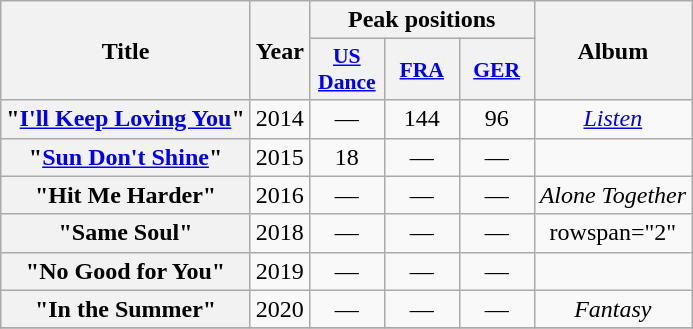<table class="wikitable plainrowheaders" style="text-align:center">
<tr>
<th scope="col" rowspan="2">Title</th>
<th scope="col" rowspan="2">Year</th>
<th scope="col" colspan="3">Peak positions</th>
<th scope="col" rowspan="2">Album</th>
</tr>
<tr>
<th scope="col" style="width:3em;font-size:90%;"><a href='#'>US<br>Dance</a><br></th>
<th scope="col" style="width:3em;font-size:90%;"><a href='#'>FRA</a><br></th>
<th scope="col" style="width:3em;font-size:90%;"><a href='#'>GER</a><br></th>
</tr>
<tr>
<th scope="row">"<a href='#'>I'll Keep Loving You</a>"<br></th>
<td>2014</td>
<td>—</td>
<td>144</td>
<td>96</td>
<td><em><a href='#'>Listen</a></em></td>
</tr>
<tr>
<th scope="row">"<a href='#'>Sun Don't Shine</a>"<br></th>
<td>2015</td>
<td>18</td>
<td>—</td>
<td>—</td>
<td></td>
</tr>
<tr>
<th scope="row">"Hit Me Harder"<br></th>
<td>2016</td>
<td>—</td>
<td>—</td>
<td>—</td>
<td><em>Alone Together</em></td>
</tr>
<tr>
<th scope="row">"Same Soul"<br></th>
<td>2018</td>
<td>—</td>
<td>—</td>
<td>—</td>
<td>rowspan="2" </td>
</tr>
<tr>
<th scope="row">"No Good for You"<br></th>
<td>2019</td>
<td>—</td>
<td>—</td>
<td>—</td>
</tr>
<tr>
<th scope="row">"In the Summer"<br></th>
<td>2020</td>
<td>—</td>
<td>—</td>
<td>—</td>
<td><em>Fantasy</em></td>
</tr>
<tr>
</tr>
</table>
